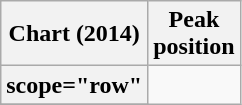<table class="wikitable plainrowheaders" style="text-align:center;">
<tr>
<th scope="col">Chart (2014)</th>
<th scope="col">Peak<br>position</th>
</tr>
<tr>
<th>scope="row"</th>
</tr>
<tr>
</tr>
</table>
